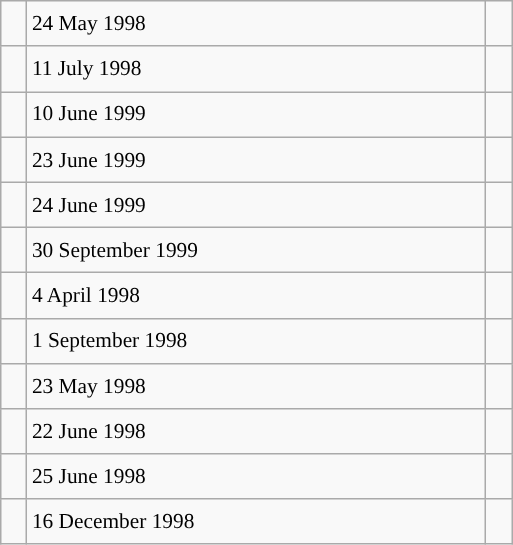<table class="wikitable" style="font-size: 89%; float: left; width: 24em; margin-right: 1em; line-height: 1.65em !important; height: 324px;">
<tr>
<td></td>
<td>24 May 1998</td>
<td></td>
</tr>
<tr>
<td></td>
<td>11 July 1998</td>
<td></td>
</tr>
<tr>
<td></td>
<td>10 June 1999</td>
<td></td>
</tr>
<tr>
<td></td>
<td>23 June 1999</td>
<td></td>
</tr>
<tr>
<td></td>
<td>24 June 1999</td>
<td></td>
</tr>
<tr>
<td></td>
<td>30 September 1999</td>
<td></td>
</tr>
<tr>
<td></td>
<td>4 April 1998</td>
<td></td>
</tr>
<tr>
<td></td>
<td>1 September 1998</td>
<td></td>
</tr>
<tr>
<td></td>
<td>23 May 1998</td>
<td></td>
</tr>
<tr>
<td></td>
<td>22 June 1998</td>
<td></td>
</tr>
<tr>
<td></td>
<td>25 June 1998</td>
<td></td>
</tr>
<tr>
<td></td>
<td>16 December 1998</td>
<td></td>
</tr>
</table>
